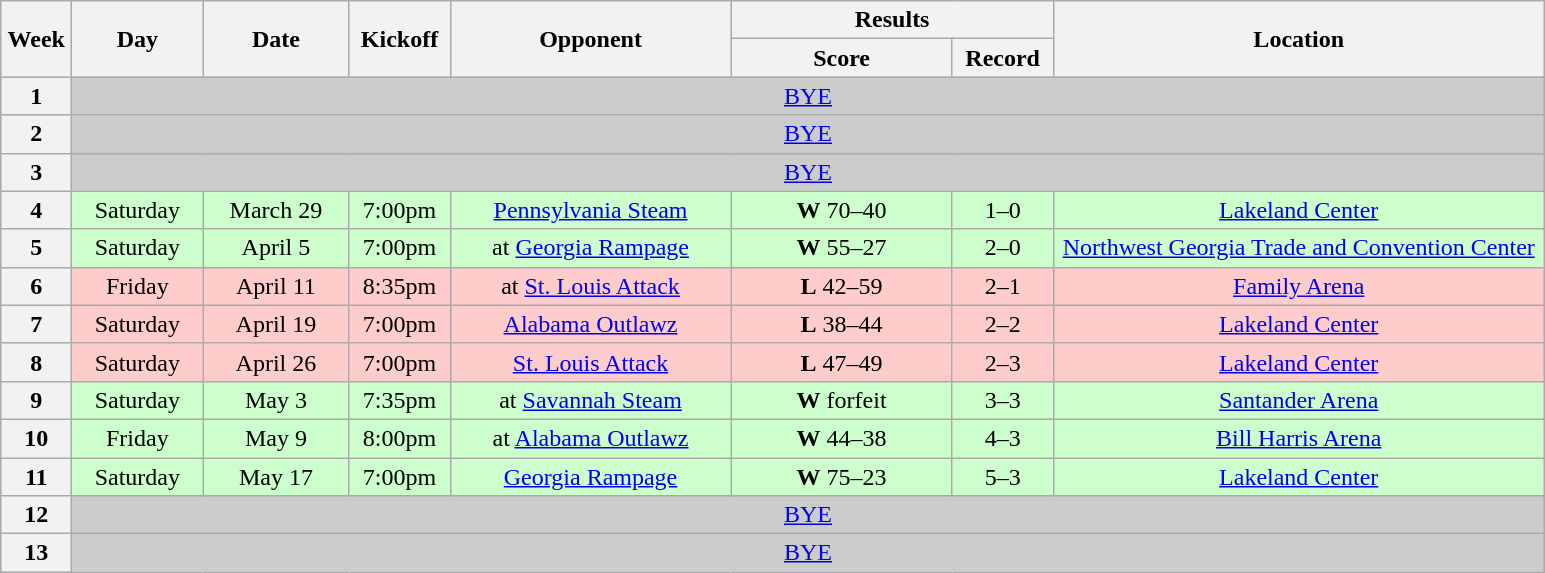<table class="wikitable">
<tr>
<th rowspan="2" width="40">Week</th>
<th rowspan="2" width="80">Day</th>
<th rowspan="2" width="90">Date</th>
<th rowspan="2" width="60">Kickoff</th>
<th rowspan="2" width="180">Opponent</th>
<th colspan="2" width="200">Results</th>
<th rowspan="2" width="320">Location</th>
</tr>
<tr>
<th width="140">Score</th>
<th width="60">Record</th>
</tr>
<tr align="center" bgcolor="#CCCCCC">
<th>1</th>
<td colSpan=7><a href='#'>BYE</a></td>
</tr>
<tr align="center" bgcolor="#CCCCCC">
<th>2</th>
<td colSpan=7><a href='#'>BYE</a></td>
</tr>
<tr align="center" bgcolor="#CCCCCC">
<th>3</th>
<td colSpan=7><a href='#'>BYE</a></td>
</tr>
<tr align="center" bgcolor="#CCFFCC">
<th>4</th>
<td>Saturday</td>
<td>March 29</td>
<td>7:00pm</td>
<td><a href='#'>Pennsylvania Steam</a></td>
<td><strong>W</strong> 70–40</td>
<td>1–0</td>
<td><a href='#'>Lakeland Center</a></td>
</tr>
<tr align="center" bgcolor="#CCFFCC">
<th>5</th>
<td>Saturday</td>
<td>April 5</td>
<td>7:00pm</td>
<td>at <a href='#'>Georgia Rampage</a></td>
<td><strong>W</strong> 55–27</td>
<td>2–0</td>
<td><a href='#'>Northwest Georgia Trade and Convention Center</a></td>
</tr>
<tr align="center" bgcolor="#FFCCCC">
<th>6</th>
<td>Friday</td>
<td>April 11</td>
<td>8:35pm</td>
<td>at <a href='#'>St. Louis Attack</a></td>
<td><strong>L</strong> 42–59</td>
<td>2–1</td>
<td><a href='#'>Family Arena</a></td>
</tr>
<tr align="center" bgcolor="#FFCCCC">
<th>7</th>
<td>Saturday</td>
<td>April 19</td>
<td>7:00pm</td>
<td><a href='#'>Alabama Outlawz</a></td>
<td><strong>L</strong> 38–44</td>
<td>2–2</td>
<td><a href='#'>Lakeland Center</a></td>
</tr>
<tr align="center" bgcolor="#FFCCCC">
<th>8</th>
<td>Saturday</td>
<td>April 26</td>
<td>7:00pm</td>
<td><a href='#'>St. Louis Attack</a></td>
<td><strong>L</strong> 47–49</td>
<td>2–3</td>
<td><a href='#'>Lakeland Center</a></td>
</tr>
<tr align="center" bgcolor="#CCFFCC">
<th>9</th>
<td>Saturday</td>
<td>May 3</td>
<td>7:35pm</td>
<td>at <a href='#'>Savannah Steam</a></td>
<td><strong>W</strong> forfeit</td>
<td>3–3</td>
<td><a href='#'>Santander Arena</a></td>
</tr>
<tr align="center" bgcolor="#CCFFCC">
<th>10</th>
<td>Friday</td>
<td>May 9</td>
<td>8:00pm</td>
<td>at <a href='#'>Alabama Outlawz</a></td>
<td><strong>W</strong> 44–38</td>
<td>4–3</td>
<td><a href='#'>Bill Harris Arena</a></td>
</tr>
<tr align="center" bgcolor="#CCFFCC">
<th>11</th>
<td>Saturday</td>
<td>May 17</td>
<td>7:00pm</td>
<td><a href='#'>Georgia Rampage</a></td>
<td><strong>W</strong> 75–23</td>
<td>5–3</td>
<td><a href='#'>Lakeland Center</a></td>
</tr>
<tr align="center" bgcolor="#CCCCCC">
<th>12</th>
<td colSpan=7><a href='#'>BYE</a></td>
</tr>
<tr align="center" bgcolor="#CCCCCC">
<th>13</th>
<td colSpan=7><a href='#'>BYE</a></td>
</tr>
</table>
